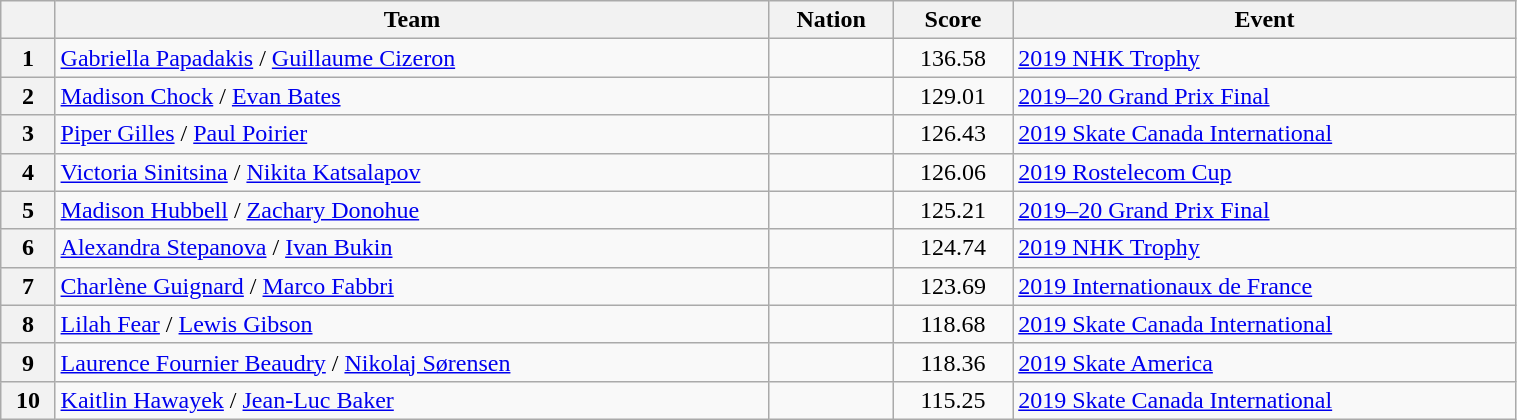<table class="wikitable sortable" style="text-align:left; width:80%">
<tr>
<th scope="col"></th>
<th scope="col">Team</th>
<th scope="col">Nation</th>
<th scope="col">Score</th>
<th scope="col">Event</th>
</tr>
<tr>
<th scope="row">1</th>
<td><a href='#'>Gabriella Papadakis</a> / <a href='#'>Guillaume Cizeron</a></td>
<td></td>
<td style="text-align:center;">136.58</td>
<td><a href='#'>2019 NHK Trophy</a></td>
</tr>
<tr>
<th scope="row">2</th>
<td><a href='#'>Madison Chock</a> / <a href='#'>Evan Bates</a></td>
<td></td>
<td style="text-align:center;">129.01</td>
<td><a href='#'>2019–20 Grand Prix Final</a></td>
</tr>
<tr>
<th scope="row">3</th>
<td><a href='#'>Piper Gilles</a> / <a href='#'>Paul Poirier</a></td>
<td></td>
<td style="text-align:center;">126.43</td>
<td><a href='#'>2019 Skate Canada International</a></td>
</tr>
<tr>
<th scope="row">4</th>
<td><a href='#'>Victoria Sinitsina</a> / <a href='#'>Nikita Katsalapov</a></td>
<td></td>
<td style="text-align:center;">126.06</td>
<td><a href='#'>2019 Rostelecom Cup</a></td>
</tr>
<tr>
<th scope="row">5</th>
<td><a href='#'>Madison Hubbell</a> / <a href='#'>Zachary Donohue</a></td>
<td></td>
<td style="text-align:center;">125.21</td>
<td><a href='#'>2019–20 Grand Prix Final</a></td>
</tr>
<tr>
<th scope="row">6</th>
<td><a href='#'>Alexandra Stepanova</a> / <a href='#'>Ivan Bukin</a></td>
<td></td>
<td style="text-align:center;">124.74</td>
<td><a href='#'>2019 NHK Trophy</a></td>
</tr>
<tr>
<th scope="row">7</th>
<td><a href='#'>Charlène Guignard</a> / <a href='#'>Marco Fabbri</a></td>
<td></td>
<td style="text-align:center;">123.69</td>
<td><a href='#'>2019 Internationaux de France</a></td>
</tr>
<tr>
<th scope="row">8</th>
<td><a href='#'>Lilah Fear</a> / <a href='#'>Lewis Gibson</a></td>
<td></td>
<td style="text-align:center;">118.68</td>
<td><a href='#'>2019 Skate Canada International</a></td>
</tr>
<tr>
<th scope="row">9</th>
<td><a href='#'>Laurence Fournier Beaudry</a> / <a href='#'>Nikolaj Sørensen</a></td>
<td></td>
<td style="text-align:center;">118.36</td>
<td><a href='#'>2019 Skate America</a></td>
</tr>
<tr>
<th scope="row">10</th>
<td><a href='#'>Kaitlin Hawayek</a> / <a href='#'>Jean-Luc Baker</a></td>
<td></td>
<td style="text-align:center;">115.25</td>
<td><a href='#'>2019 Skate Canada International</a></td>
</tr>
</table>
